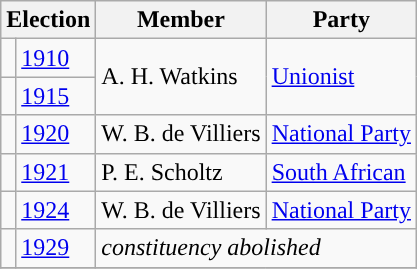<table class="wikitable">
<tr>
<th colspan="2">Election</th>
<th>Member</th>
<th>Party</th>
</tr>
<tr>
<td style="background-color: "></td>
<td><a href='#'>1910</a></td>
<td rowspan="2">A. H. Watkins</td>
<td rowspan="2"><a href='#'>Unionist</a></td>
</tr>
<tr>
<td style="background-color: "></td>
<td><a href='#'>1915</a></td>
</tr>
<tr>
<td style="background-color: "></td>
<td><a href='#'>1920</a></td>
<td>W. B. de Villiers</td>
<td><a href='#'>National Party</a></td>
</tr>
<tr>
<td style="background-color: "></td>
<td><a href='#'>1921</a></td>
<td>P. E. Scholtz</td>
<td><a href='#'>South African</a></td>
</tr>
<tr>
<td style="background-color: "></td>
<td><a href='#'>1924</a></td>
<td>W. B. de Villiers</td>
<td><a href='#'>National Party</a></td>
</tr>
<tr>
<td style="background-color: "></td>
<td><a href='#'>1929</a></td>
<td colspan="2"><em>constituency abolished</em></td>
</tr>
<tr>
</tr>
</table>
